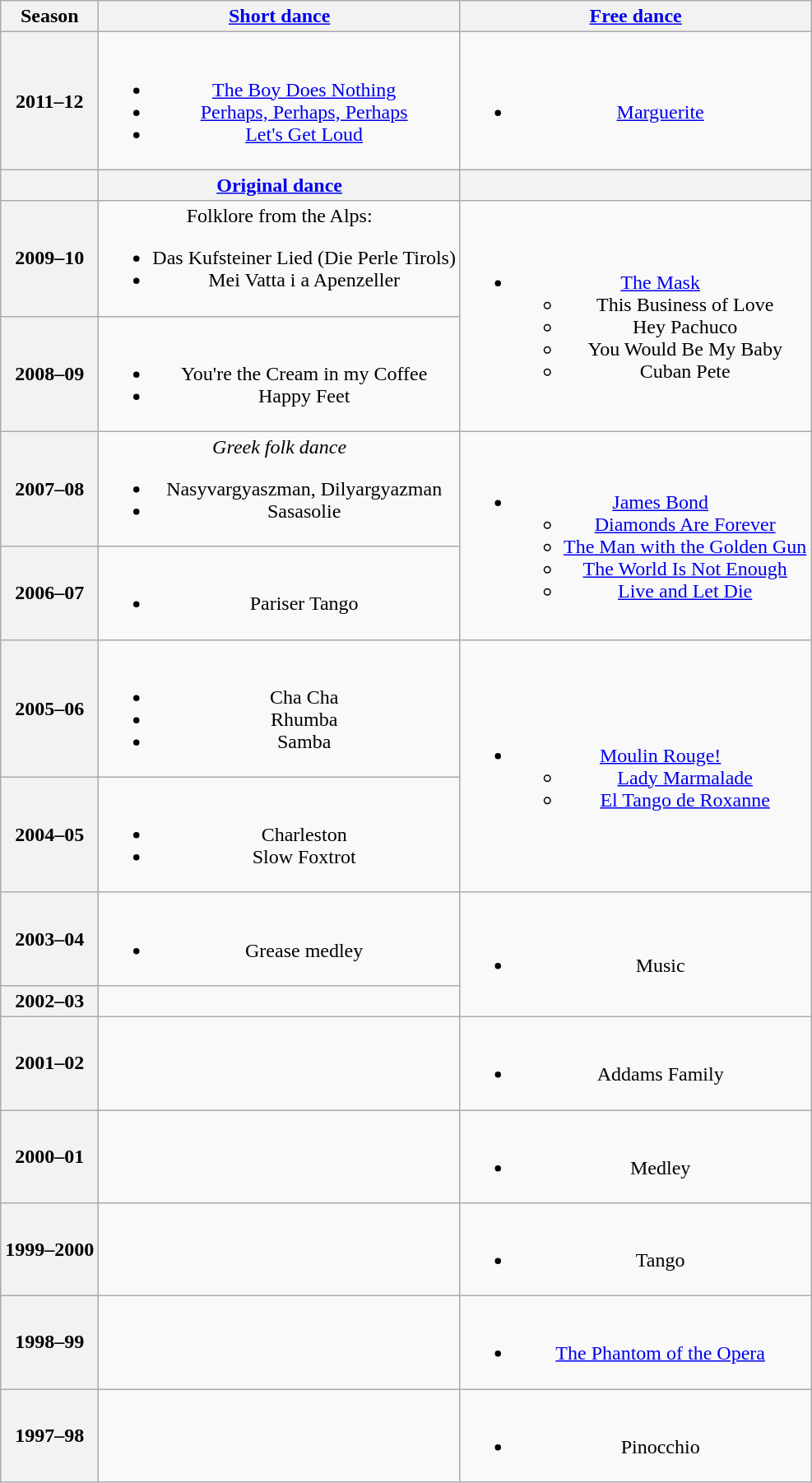<table class="wikitable" style="text-align:center">
<tr>
<th>Season</th>
<th><a href='#'>Short dance</a></th>
<th><a href='#'>Free dance</a></th>
</tr>
<tr>
<th>2011–12 <br></th>
<td><br><ul><li><a href='#'>The Boy Does Nothing</a> <br></li><li><a href='#'>Perhaps, Perhaps, Perhaps</a> <br></li><li><a href='#'>Let's Get Loud</a> <br></li></ul></td>
<td><br><ul><li><a href='#'>Marguerite</a> <br></li></ul></td>
</tr>
<tr>
<th></th>
<th><a href='#'>Original dance</a></th>
<th></th>
</tr>
<tr>
<th>2009–10 <br></th>
<td>Folklore from the Alps:<br><ul><li>Das Kufsteiner Lied (Die Perle Tirols)</li><li>Mei Vatta i a Apenzeller</li></ul></td>
<td rowspan=2><br><ul><li><a href='#'>The Mask</a><ul><li>This Business of Love</li><li>Hey Pachuco</li><li>You Would Be My Baby</li><li>Cuban Pete</li></ul></li></ul></td>
</tr>
<tr>
<th>2008–09 <br></th>
<td><br><ul><li> You're the Cream in my Coffee <br></li><li> Happy Feet</li></ul></td>
</tr>
<tr>
<th>2007–08 <br></th>
<td><em>Greek folk dance</em><br><ul><li>Nasyvargyaszman, Dilyargyazman</li><li>Sasasolie</li></ul></td>
<td rowspan=2><br><ul><li><a href='#'>James Bond</a><ul><li><a href='#'>Diamonds Are Forever</a> <br></li><li><a href='#'>The Man with the Golden Gun</a> <br></li><li><a href='#'>The World Is Not Enough</a> <br></li><li><a href='#'>Live and Let Die</a> <br></li></ul></li></ul></td>
</tr>
<tr>
<th>2006–07 <br></th>
<td><br><ul><li>Pariser Tango <br></li></ul></td>
</tr>
<tr>
<th>2005–06 <br></th>
<td><br><ul><li>Cha Cha</li><li>Rhumba</li><li>Samba</li></ul></td>
<td rowspan=2><br><ul><li><a href='#'>Moulin Rouge!</a><ul><li><a href='#'>Lady Marmalade</a></li><li><a href='#'>El Tango de Roxanne</a></li></ul></li></ul></td>
</tr>
<tr>
<th>2004–05 <br></th>
<td><br><ul><li>Charleston</li><li>Slow Foxtrot</li></ul></td>
</tr>
<tr>
<th>2003–04 <br></th>
<td><br><ul><li>Grease medley</li></ul></td>
<td rowspan=2><br><ul><li>Music <br></li></ul></td>
</tr>
<tr>
<th>2002–03 <br></th>
<td></td>
</tr>
<tr>
<th>2001–02 <br></th>
<td></td>
<td><br><ul><li>Addams Family</li></ul></td>
</tr>
<tr>
<th>2000–01 <br></th>
<td></td>
<td><br><ul><li>Medley <br></li></ul></td>
</tr>
<tr>
<th>1999–2000 <br></th>
<td></td>
<td><br><ul><li>Tango</li></ul></td>
</tr>
<tr>
<th>1998–99 <br></th>
<td></td>
<td><br><ul><li><a href='#'>The Phantom of the Opera</a></li></ul></td>
</tr>
<tr>
<th>1997–98 <br></th>
<td></td>
<td><br><ul><li>Pinocchio</li></ul></td>
</tr>
</table>
